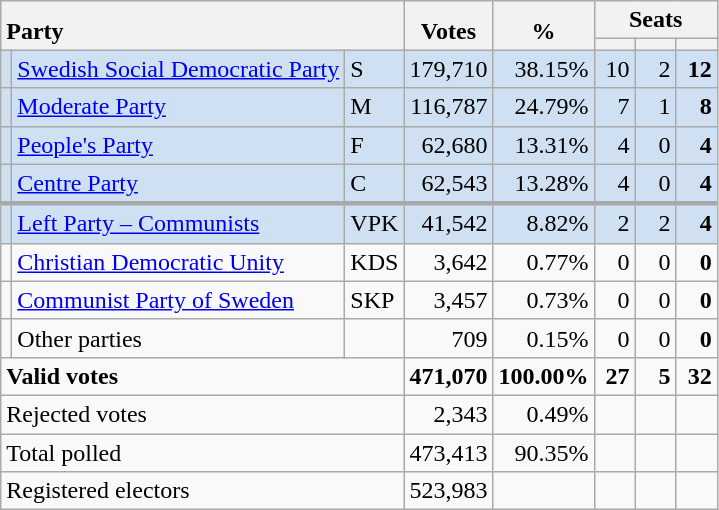<table class="wikitable" border="1" style="text-align:right;">
<tr>
<th style="text-align:left;" valign=bottom rowspan=2 colspan=3>Party</th>
<th align=center valign=bottom rowspan=2 width="50">Votes</th>
<th align=center valign=bottom rowspan=2 width="50">%</th>
<th colspan=3>Seats</th>
</tr>
<tr>
<th align=center valign=bottom width="20"><small></small></th>
<th align=center valign=bottom width="20"><small><a href='#'></a></small></th>
<th align=center valign=bottom width="20"><small></small></th>
</tr>
<tr style="background:#CEE0F2;">
<td></td>
<td align=left style="white-space: nowrap;"><a href='#'>Swedish Social Democratic Party</a></td>
<td align=left>S</td>
<td>179,710</td>
<td>38.15%</td>
<td>10</td>
<td>2</td>
<td><strong>12</strong></td>
</tr>
<tr style="background:#CEE0F2;">
<td></td>
<td align=left><a href='#'>Moderate Party</a></td>
<td align=left>M</td>
<td>116,787</td>
<td>24.79%</td>
<td>7</td>
<td>1</td>
<td><strong>8</strong></td>
</tr>
<tr style="background:#CEE0F2;">
<td></td>
<td align=left><a href='#'>People's Party</a></td>
<td align=left>F</td>
<td>62,680</td>
<td>13.31%</td>
<td>4</td>
<td>0</td>
<td><strong>4</strong></td>
</tr>
<tr style="background:#CEE0F2;">
<td></td>
<td align=left><a href='#'>Centre Party</a></td>
<td align=left>C</td>
<td>62,543</td>
<td>13.28%</td>
<td>4</td>
<td>0</td>
<td><strong>4</strong></td>
</tr>
<tr style="background:#CEE0F2; border-top:3px solid darkgray;">
<td></td>
<td align=left><a href='#'>Left Party – Communists</a></td>
<td align=left>VPK</td>
<td>41,542</td>
<td>8.82%</td>
<td>2</td>
<td>2</td>
<td><strong>4</strong></td>
</tr>
<tr>
<td></td>
<td align=left><a href='#'>Christian Democratic Unity</a></td>
<td align=left>KDS</td>
<td>3,642</td>
<td>0.77%</td>
<td>0</td>
<td>0</td>
<td><strong>0</strong></td>
</tr>
<tr>
<td></td>
<td align=left><a href='#'>Communist Party of Sweden</a></td>
<td align=left>SKP</td>
<td>3,457</td>
<td>0.73%</td>
<td>0</td>
<td>0</td>
<td><strong>0</strong></td>
</tr>
<tr>
<td></td>
<td align=left>Other parties</td>
<td></td>
<td>709</td>
<td>0.15%</td>
<td>0</td>
<td>0</td>
<td><strong>0</strong></td>
</tr>
<tr style="font-weight:bold">
<td align=left colspan=3>Valid votes</td>
<td>471,070</td>
<td>100.00%</td>
<td>27</td>
<td>5</td>
<td>32</td>
</tr>
<tr>
<td align=left colspan=3>Rejected votes</td>
<td>2,343</td>
<td>0.49%</td>
<td></td>
<td></td>
<td></td>
</tr>
<tr>
<td align=left colspan=3>Total polled</td>
<td>473,413</td>
<td>90.35%</td>
<td></td>
<td></td>
<td></td>
</tr>
<tr>
<td align=left colspan=3>Registered electors</td>
<td>523,983</td>
<td></td>
<td></td>
<td></td>
<td></td>
</tr>
</table>
